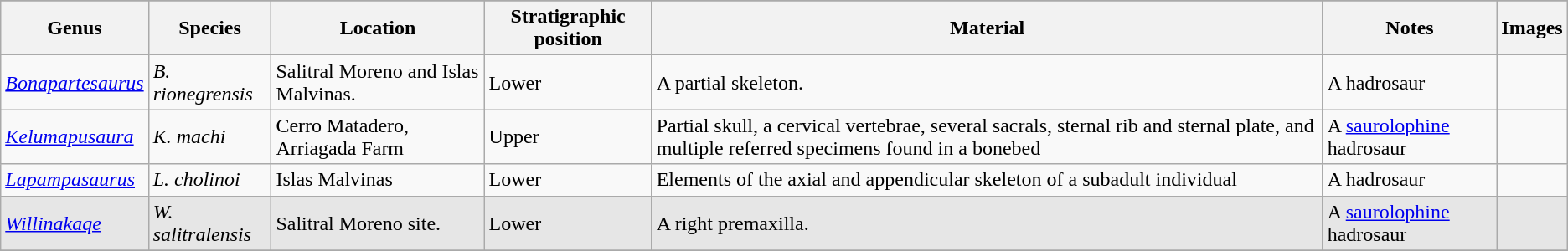<table class="wikitable" align="center">
<tr>
</tr>
<tr>
<th>Genus</th>
<th>Species</th>
<th>Location</th>
<th>Stratigraphic position</th>
<th>Material</th>
<th>Notes</th>
<th>Images</th>
</tr>
<tr>
<td><em><a href='#'>Bonapartesaurus</a></em></td>
<td><em>B. rionegrensis</em></td>
<td>Salitral Moreno and Islas Malvinas.</td>
<td>Lower</td>
<td>A partial skeleton.</td>
<td>A hadrosaur</td>
<td></td>
</tr>
<tr>
<td><em><a href='#'>Kelumapusaura</a></em></td>
<td><em>K. machi</em></td>
<td>Cerro Matadero, Arriagada Farm</td>
<td>Upper</td>
<td>Partial skull, a cervical vertebrae, several sacrals, sternal rib and sternal plate, and multiple referred specimens found in a bonebed</td>
<td>A <a href='#'>saurolophine</a> hadrosaur</td>
<td></td>
</tr>
<tr>
<td><em><a href='#'>Lapampasaurus</a></em></td>
<td><em>L. cholinoi</em></td>
<td>Islas Malvinas</td>
<td>Lower</td>
<td>Elements of the axial and appendicular skeleton of a subadult individual</td>
<td>A hadrosaur</td>
<td></td>
</tr>
<tr style="background:#E6E6E6;">
<td><em><a href='#'>Willinakaqe</a></em></td>
<td><em>W. salitralensis</em></td>
<td>Salitral Moreno site.</td>
<td>Lower</td>
<td>A right premaxilla.</td>
<td>A <a href='#'>saurolophine</a> hadrosaur</td>
<td></td>
</tr>
<tr>
</tr>
</table>
